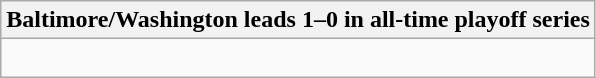<table class="wikitable collapsible collapsed">
<tr>
<th>Baltimore/Washington leads 1–0 in all-time playoff series</th>
</tr>
<tr>
<td><br></td>
</tr>
</table>
